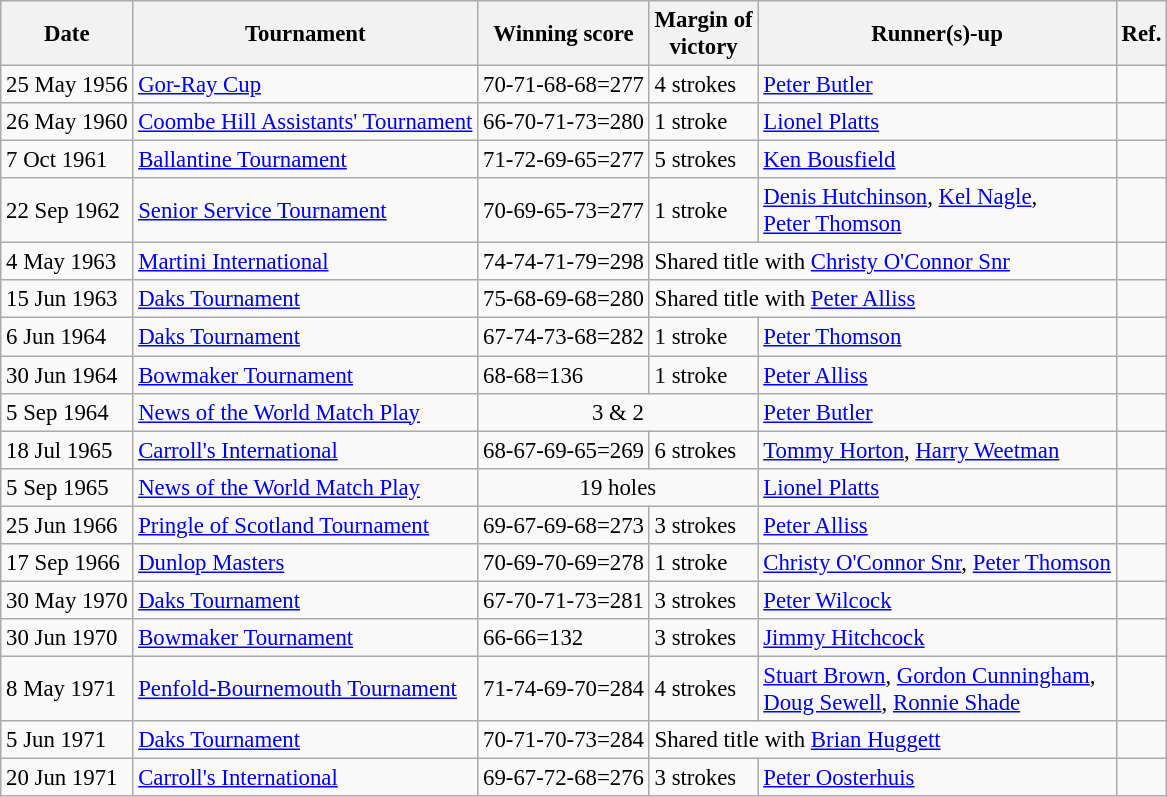<table class="wikitable" style="font-size:95%;">
<tr>
<th>Date</th>
<th>Tournament</th>
<th>Winning score</th>
<th>Margin of<br>victory</th>
<th>Runner(s)-up</th>
<th>Ref.</th>
</tr>
<tr>
<td>25 May 1956</td>
<td><a href='#'>Gor-Ray Cup</a></td>
<td>70-71-68-68=277</td>
<td>4 strokes</td>
<td> <a href='#'>Peter Butler</a></td>
<td></td>
</tr>
<tr>
<td>26 May 1960</td>
<td><a href='#'>Coombe Hill Assistants' Tournament</a></td>
<td>66-70-71-73=280</td>
<td>1 stroke</td>
<td> <a href='#'>Lionel Platts</a></td>
<td></td>
</tr>
<tr>
<td>7 Oct 1961</td>
<td><a href='#'>Ballantine Tournament</a></td>
<td>71-72-69-65=277</td>
<td>5 strokes</td>
<td> <a href='#'>Ken Bousfield</a></td>
<td></td>
</tr>
<tr>
<td>22 Sep 1962</td>
<td><a href='#'>Senior Service Tournament</a></td>
<td>70-69-65-73=277</td>
<td>1 stroke</td>
<td> <a href='#'>Denis Hutchinson</a>,  <a href='#'>Kel Nagle</a>,<br> <a href='#'>Peter Thomson</a></td>
<td></td>
</tr>
<tr>
<td>4 May 1963</td>
<td><a href='#'>Martini International</a></td>
<td>74-74-71-79=298</td>
<td colspan=2>Shared title with   <a href='#'>Christy O'Connor Snr</a></td>
<td></td>
</tr>
<tr>
<td>15 Jun 1963</td>
<td><a href='#'>Daks Tournament</a></td>
<td>75-68-69-68=280</td>
<td colspan=2>Shared title with  <a href='#'>Peter Alliss</a></td>
<td></td>
</tr>
<tr>
<td>6 Jun 1964</td>
<td><a href='#'>Daks Tournament</a></td>
<td>67-74-73-68=282</td>
<td>1 stroke</td>
<td> <a href='#'>Peter Thomson</a></td>
<td></td>
</tr>
<tr>
<td>30 Jun 1964</td>
<td><a href='#'>Bowmaker Tournament</a></td>
<td>68-68=136</td>
<td>1 stroke</td>
<td> <a href='#'>Peter Alliss</a></td>
<td></td>
</tr>
<tr>
<td>5 Sep 1964</td>
<td><a href='#'>News of the World Match Play</a></td>
<td colspan=2 align=center>3 & 2</td>
<td> <a href='#'>Peter Butler</a></td>
<td></td>
</tr>
<tr>
<td>18 Jul 1965</td>
<td><a href='#'>Carroll's International</a></td>
<td>68-67-69-65=269</td>
<td>6 strokes</td>
<td> <a href='#'>Tommy Horton</a>,  <a href='#'>Harry Weetman</a></td>
<td></td>
</tr>
<tr>
<td>5 Sep 1965</td>
<td><a href='#'>News of the World Match Play</a></td>
<td colspan=2 align=center>19 holes</td>
<td> <a href='#'>Lionel Platts</a></td>
<td></td>
</tr>
<tr>
<td>25 Jun 1966</td>
<td><a href='#'>Pringle of Scotland Tournament</a></td>
<td>69-67-69-68=273</td>
<td>3 strokes</td>
<td> <a href='#'>Peter Alliss</a></td>
<td></td>
</tr>
<tr>
<td>17 Sep 1966</td>
<td><a href='#'>Dunlop Masters</a></td>
<td>70-69-70-69=278</td>
<td>1 stroke</td>
<td> <a href='#'>Christy O'Connor Snr</a>,  <a href='#'>Peter Thomson</a></td>
<td></td>
</tr>
<tr>
<td>30 May 1970</td>
<td><a href='#'>Daks Tournament</a></td>
<td>67-70-71-73=281</td>
<td>3 strokes</td>
<td> <a href='#'>Peter Wilcock</a></td>
<td></td>
</tr>
<tr>
<td>30 Jun 1970</td>
<td><a href='#'>Bowmaker Tournament</a></td>
<td>66-66=132</td>
<td>3 strokes</td>
<td> <a href='#'>Jimmy Hitchcock</a></td>
<td></td>
</tr>
<tr>
<td>8 May 1971</td>
<td><a href='#'>Penfold-Bournemouth Tournament</a></td>
<td>71-74-69-70=284</td>
<td>4 strokes</td>
<td> <a href='#'>Stuart Brown</a>,  <a href='#'>Gordon Cunningham</a>,<br> <a href='#'>Doug Sewell</a>,  <a href='#'>Ronnie Shade</a></td>
<td></td>
</tr>
<tr>
<td>5 Jun 1971</td>
<td><a href='#'>Daks Tournament</a></td>
<td>70-71-70-73=284</td>
<td colspan=2>Shared title with  <a href='#'>Brian Huggett</a></td>
<td></td>
</tr>
<tr>
<td>20 Jun 1971</td>
<td><a href='#'>Carroll's International</a></td>
<td>69-67-72-68=276</td>
<td>3 strokes</td>
<td> <a href='#'>Peter Oosterhuis</a></td>
<td></td>
</tr>
</table>
